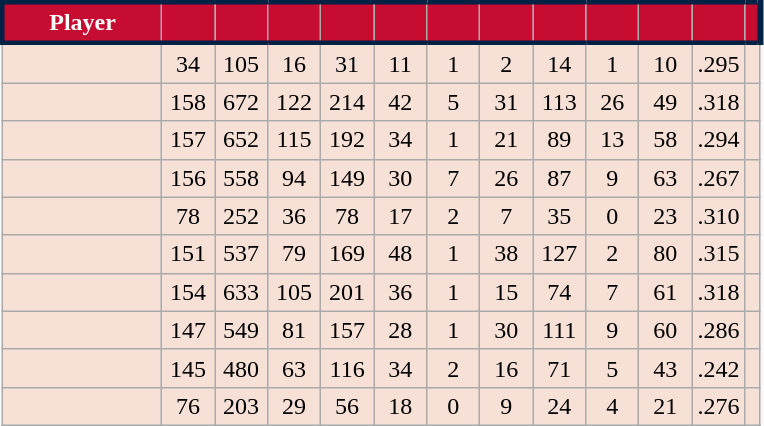<table class="wikitable sortable">
<tr>
<th style="background:#c60c30; width:21%; color:#fff; border-top: 3px solid #024; border-bottom: 3px solid #024; border-left: 3px solid #024;">Player</th>
<th style="background:#c60c30; width:7%; color:#fff; border-top: 3px solid #024; border-bottom: 3px solid #024;"></th>
<th style="background:#c60c30; width:7%; color:#fff; border-top: 3px solid #024; border-bottom: 3px solid #024;"></th>
<th style="background:#c60c30; width:7%; color:#fff; border-top: 3px solid #024; border-bottom: 3px solid #024;"></th>
<th style="background:#c60c30; width:7%; color:#fff; border-top: 3px solid #024; border-bottom: 3px solid #024;"></th>
<th style="background:#c60c30; width:7%; color:#fff; border-top: 3px solid #024; border-bottom: 3px solid #024;"></th>
<th style="background:#c60c30; width:7%; color:#fff; border-top: 3px solid #024; border-bottom: 3px solid #024;"></th>
<th style="background:#c60c30; width:7%; color:#fff; border-top: 3px solid #024; border-bottom: 3px solid #024;"></th>
<th style="background:#c60c30; width:7%; color:#fff; border-top: 3px solid #024; border-bottom: 3px solid #024;"></th>
<th style="background:#c60c30; width:7%; color:#fff; border-top: 3px solid #024; border-bottom: 3px solid #024;"></th>
<th style="background:#c60c30; width:7%; color:#fff; border-top: 3px solid #024; border-bottom: 3px solid #024;"></th>
<th style="background:#c60c30; width:7%; color:#fff; border-top: 3px solid #024; border-bottom: 3px solid #024;"></th>
<th style="background:#c60c30; width:7%; color:#fff; border-top: 3px solid #024; border-bottom: 3px solid #024; border-right: 4px solid #024;"></th>
</tr>
<tr style="text-align:center; background:#f7e1d7;">
<td></td>
<td>34</td>
<td>105</td>
<td>16</td>
<td>31</td>
<td>11</td>
<td>1</td>
<td>2</td>
<td>14</td>
<td>1</td>
<td>10</td>
<td>.295</td>
<td></td>
</tr>
<tr style="text-align:center; background:#f7e1d7;">
<td></td>
<td>158</td>
<td>672</td>
<td>122</td>
<td>214</td>
<td>42</td>
<td>5</td>
<td>31</td>
<td>113</td>
<td>26</td>
<td>49</td>
<td>.318</td>
<td></td>
</tr>
<tr style="text-align:center; background:#f7e1d7;">
<td></td>
<td>157</td>
<td>652</td>
<td>115</td>
<td>192</td>
<td>34</td>
<td>1</td>
<td>21</td>
<td>89</td>
<td>13</td>
<td>58</td>
<td>.294</td>
<td></td>
</tr>
<tr style="text-align:center; background:#f7e1d7;">
<td></td>
<td>156</td>
<td>558</td>
<td>94</td>
<td>149</td>
<td>30</td>
<td>7</td>
<td>26</td>
<td>87</td>
<td>9</td>
<td>63</td>
<td>.267</td>
<td></td>
</tr>
<tr style="text-align:center; background:#f7e1d7;">
<td></td>
<td>78</td>
<td>252</td>
<td>36</td>
<td>78</td>
<td>17</td>
<td>2</td>
<td>7</td>
<td>35</td>
<td>0</td>
<td>23</td>
<td>.310</td>
<td></td>
</tr>
<tr style="text-align:center; background:#f7e1d7;">
<td></td>
<td>151</td>
<td>537</td>
<td>79</td>
<td>169</td>
<td>48</td>
<td>1</td>
<td>38</td>
<td>127</td>
<td>2</td>
<td>80</td>
<td>.315</td>
<td></td>
</tr>
<tr style="text-align:center; background:#f7e1d7;">
<td></td>
<td>154</td>
<td>633</td>
<td>105</td>
<td>201</td>
<td>36</td>
<td>1</td>
<td>15</td>
<td>74</td>
<td>7</td>
<td>61</td>
<td>.318</td>
<td></td>
</tr>
<tr style="text-align:center; background:#f7e1d7;">
<td></td>
<td>147</td>
<td>549</td>
<td>81</td>
<td>157</td>
<td>28</td>
<td>1</td>
<td>30</td>
<td>111</td>
<td>9</td>
<td>60</td>
<td>.286</td>
<td></td>
</tr>
<tr style="text-align:center; background:#f7e1d7;">
<td></td>
<td>145</td>
<td>480</td>
<td>63</td>
<td>116</td>
<td>34</td>
<td>2</td>
<td>16</td>
<td>71</td>
<td>5</td>
<td>43</td>
<td>.242</td>
<td></td>
</tr>
<tr style="text-align:center; background:#f7e1d7;">
<td></td>
<td>76</td>
<td>203</td>
<td>29</td>
<td>56</td>
<td>18</td>
<td>0</td>
<td>9</td>
<td>24</td>
<td>4</td>
<td>21</td>
<td>.276</td>
<td></td>
</tr>
</table>
